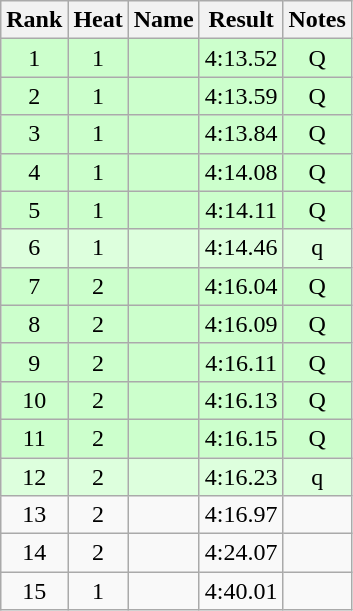<table class="wikitable sortable" style="text-align:center">
<tr>
<th>Rank</th>
<th>Heat</th>
<th>Name</th>
<th>Result</th>
<th>Notes</th>
</tr>
<tr bgcolor=ccffcc>
<td>1</td>
<td>1</td>
<td align="left"></td>
<td>4:13.52</td>
<td>Q</td>
</tr>
<tr bgcolor=ccffcc>
<td>2</td>
<td>1</td>
<td align="left"></td>
<td>4:13.59</td>
<td>Q</td>
</tr>
<tr bgcolor=ccffcc>
<td>3</td>
<td>1</td>
<td align="left"></td>
<td>4:13.84</td>
<td>Q</td>
</tr>
<tr bgcolor=ccffcc>
<td>4</td>
<td>1</td>
<td align="left"></td>
<td>4:14.08</td>
<td>Q</td>
</tr>
<tr bgcolor=ccffcc>
<td>5</td>
<td>1</td>
<td align="left"></td>
<td>4:14.11</td>
<td>Q</td>
</tr>
<tr bgcolor=ddffdd>
<td>6</td>
<td>1</td>
<td align="left"></td>
<td>4:14.46</td>
<td>q</td>
</tr>
<tr bgcolor=ccffcc>
<td>7</td>
<td>2</td>
<td align="left"></td>
<td>4:16.04</td>
<td>Q</td>
</tr>
<tr bgcolor=ccffcc>
<td>8</td>
<td>2</td>
<td align="left"></td>
<td>4:16.09</td>
<td>Q</td>
</tr>
<tr bgcolor=ccffcc>
<td>9</td>
<td>2</td>
<td align="left"></td>
<td>4:16.11</td>
<td>Q</td>
</tr>
<tr bgcolor=ccffcc>
<td>10</td>
<td>2</td>
<td align="left"></td>
<td>4:16.13</td>
<td>Q</td>
</tr>
<tr bgcolor=ccffcc>
<td>11</td>
<td>2</td>
<td align="left"></td>
<td>4:16.15</td>
<td>Q</td>
</tr>
<tr bgcolor=ddffdd>
<td>12</td>
<td>2</td>
<td align="left"></td>
<td>4:16.23</td>
<td>q</td>
</tr>
<tr>
<td>13</td>
<td>2</td>
<td align="left"></td>
<td>4:16.97</td>
<td></td>
</tr>
<tr>
<td>14</td>
<td>2</td>
<td align="left"></td>
<td>4:24.07</td>
<td></td>
</tr>
<tr>
<td>15</td>
<td>1</td>
<td align="left"></td>
<td>4:40.01</td>
<td></td>
</tr>
</table>
